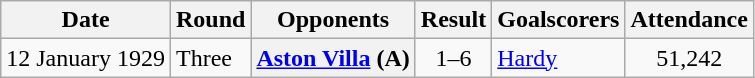<table class="wikitable plainrowheaders sortable">
<tr>
<th scope=col>Date</th>
<th scope=col>Round</th>
<th scope=col>Opponents</th>
<th scope=col>Result</th>
<th scope=col class=unsortable>Goalscorers</th>
<th scope=col>Attendance</th>
</tr>
<tr>
<td>12 January 1929</td>
<td>Three</td>
<th scope=row><a href='#'>Aston Villa</a> (A)</th>
<td align=center>1–6</td>
<td><a href='#'>Hardy</a></td>
<td align=center>51,242</td>
</tr>
</table>
